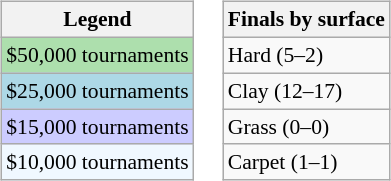<table>
<tr valign=top>
<td><br><table class=wikitable style="font-size:90%">
<tr>
<th>Legend</th>
</tr>
<tr style="background:#addfad;">
<td>$50,000 tournaments</td>
</tr>
<tr style="background:lightblue;">
<td>$25,000 tournaments</td>
</tr>
<tr style="background:#ccccff;">
<td>$15,000 tournaments</td>
</tr>
<tr style="background:#f0f8ff;">
<td>$10,000 tournaments</td>
</tr>
</table>
</td>
<td><br><table class=wikitable style="font-size:90%">
<tr>
<th>Finals by surface</th>
</tr>
<tr>
<td>Hard (5–2)</td>
</tr>
<tr>
<td>Clay (12–17)</td>
</tr>
<tr>
<td>Grass (0–0)</td>
</tr>
<tr>
<td>Carpet (1–1)</td>
</tr>
</table>
</td>
</tr>
</table>
